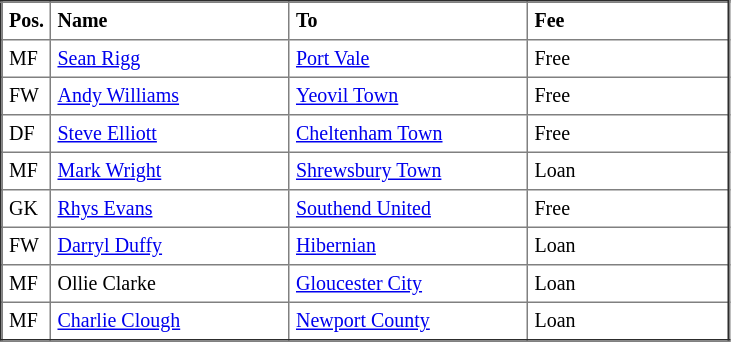<table border="2" cellpadding="4" style="border-collapse:collapse; text-align:left; font-size:smaller">
<tr style="background:#yellow">
<th><span> Pos.</span></th>
<th width=150><span> Name</span></th>
<th width=150><span> To</span></th>
<th width=125><span> Fee</span></th>
</tr>
<tr>
<td>MF</td>
<td><a href='#'>Sean Rigg</a></td>
<td><a href='#'>Port Vale</a></td>
<td>Free</td>
</tr>
<tr>
<td>FW</td>
<td><a href='#'>Andy Williams</a></td>
<td><a href='#'>Yeovil Town</a></td>
<td>Free</td>
</tr>
<tr>
<td>DF</td>
<td><a href='#'>Steve Elliott</a></td>
<td><a href='#'>Cheltenham Town</a></td>
<td>Free</td>
</tr>
<tr>
<td>MF</td>
<td><a href='#'>Mark Wright</a></td>
<td><a href='#'>Shrewsbury Town</a></td>
<td>Loan</td>
</tr>
<tr>
<td>GK</td>
<td><a href='#'>Rhys Evans</a></td>
<td><a href='#'>Southend United</a></td>
<td>Free</td>
</tr>
<tr>
<td>FW</td>
<td><a href='#'>Darryl Duffy</a></td>
<td><a href='#'>Hibernian</a></td>
<td>Loan</td>
</tr>
<tr>
<td>MF</td>
<td>Ollie Clarke</td>
<td><a href='#'>Gloucester City</a></td>
<td>Loan</td>
</tr>
<tr>
<td>MF</td>
<td><a href='#'>Charlie Clough</a></td>
<td><a href='#'>Newport County</a></td>
<td>Loan</td>
</tr>
</table>
